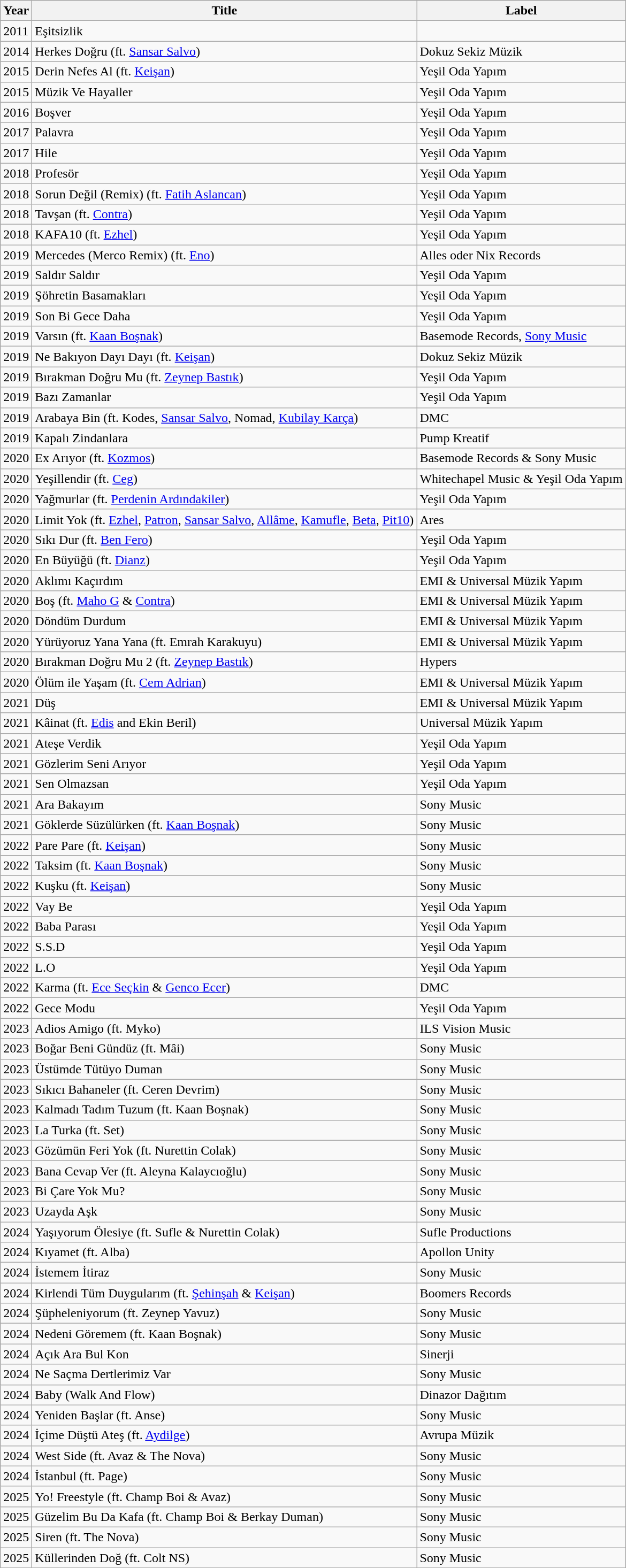<table class="wikitable">
<tr>
<th>Year</th>
<th>Title</th>
<th>Label</th>
</tr>
<tr>
<td>2011</td>
<td>Eşitsizlik</td>
<td></td>
</tr>
<tr>
<td>2014</td>
<td>Herkes Doğru (ft. <a href='#'>Sansar Salvo</a>)</td>
<td>Dokuz Sekiz Müzik</td>
</tr>
<tr>
<td>2015</td>
<td>Derin Nefes Al (ft. <a href='#'>Keişan</a>)</td>
<td>Yeşil Oda Yapım</td>
</tr>
<tr>
<td>2015</td>
<td>Müzik Ve Hayaller</td>
<td>Yeşil Oda Yapım</td>
</tr>
<tr>
<td>2016</td>
<td>Boşver</td>
<td>Yeşil Oda Yapım</td>
</tr>
<tr>
<td>2017</td>
<td>Palavra</td>
<td>Yeşil Oda Yapım</td>
</tr>
<tr>
<td>2017</td>
<td>Hile</td>
<td>Yeşil Oda Yapım</td>
</tr>
<tr>
<td>2018</td>
<td>Profesör</td>
<td>Yeşil Oda Yapım</td>
</tr>
<tr>
<td>2018</td>
<td>Sorun Değil (Remix) (ft. <a href='#'>Fatih Aslancan</a>)</td>
<td>Yeşil Oda Yapım</td>
</tr>
<tr>
<td>2018</td>
<td>Tavşan (ft. <a href='#'>Contra</a>)</td>
<td>Yeşil Oda Yapım</td>
</tr>
<tr>
<td>2018</td>
<td>KAFA10 (ft. <a href='#'>Ezhel</a>)</td>
<td>Yeşil Oda Yapım</td>
</tr>
<tr>
<td>2019</td>
<td>Mercedes (Merco Remix) (ft. <a href='#'>Eno</a>)</td>
<td>Alles oder Nix Records</td>
</tr>
<tr>
<td>2019</td>
<td>Saldır Saldır</td>
<td>Yeşil Oda Yapım</td>
</tr>
<tr>
<td>2019</td>
<td>Şöhretin Basamakları</td>
<td>Yeşil Oda Yapım</td>
</tr>
<tr>
<td>2019</td>
<td>Son Bi Gece Daha</td>
<td>Yeşil Oda Yapım</td>
</tr>
<tr>
<td>2019</td>
<td>Varsın (ft. <a href='#'>Kaan Boşnak</a>)</td>
<td>Basemode Records, <a href='#'>Sony Music</a></td>
</tr>
<tr>
<td>2019</td>
<td>Ne Bakıyon Dayı Dayı (ft. <a href='#'>Keişan</a>)</td>
<td>Dokuz Sekiz Müzik</td>
</tr>
<tr>
<td>2019</td>
<td>Bırakman Doğru Mu (ft. <a href='#'>Zeynep Bastık</a>)</td>
<td>Yeşil Oda Yapım</td>
</tr>
<tr>
<td>2019</td>
<td>Bazı Zamanlar</td>
<td>Yeşil Oda Yapım</td>
</tr>
<tr>
<td>2019</td>
<td>Arabaya Bin (ft. Kodes, <a href='#'>Sansar Salvo</a>, Nomad, <a href='#'>Kubilay Karça</a>)</td>
<td>DMC</td>
</tr>
<tr>
<td>2019</td>
<td>Kapalı Zindanlara</td>
<td>Pump Kreatif</td>
</tr>
<tr>
<td>2020</td>
<td>Ex Arıyor (ft. <a href='#'>Kozmos</a>)</td>
<td>Basemode Records & Sony Music</td>
</tr>
<tr>
<td>2020</td>
<td>Yeşillendir (ft. <a href='#'>Ceg</a>)</td>
<td>Whitechapel Music & Yeşil Oda Yapım</td>
</tr>
<tr>
<td>2020</td>
<td>Yağmurlar (ft. <a href='#'>Perdenin Ardındakiler</a>)</td>
<td>Yeşil Oda Yapım</td>
</tr>
<tr>
<td>2020</td>
<td>Limit Yok (ft. <a href='#'>Ezhel</a>, <a href='#'>Patron</a>, <a href='#'>Sansar Salvo</a>, <a href='#'>Allâme</a>, <a href='#'>Kamufle</a>, <a href='#'>Beta</a>, <a href='#'>Pit10</a>)</td>
<td>Ares</td>
</tr>
<tr>
<td>2020</td>
<td>Sıkı Dur (ft. <a href='#'>Ben Fero</a>)</td>
<td>Yeşil Oda Yapım</td>
</tr>
<tr>
<td>2020</td>
<td>En Büyüğü (ft. <a href='#'>Dianz</a>)</td>
<td>Yeşil Oda Yapım</td>
</tr>
<tr>
<td>2020</td>
<td>Aklımı Kaçırdım</td>
<td>EMI & Universal Müzik Yapım</td>
</tr>
<tr>
<td>2020</td>
<td>Boş (ft. <a href='#'>Maho G</a> & <a href='#'>Contra</a>)</td>
<td>EMI & Universal Müzik Yapım</td>
</tr>
<tr>
<td>2020</td>
<td>Döndüm Durdum</td>
<td>EMI & Universal Müzik Yapım</td>
</tr>
<tr>
<td>2020</td>
<td>Yürüyoruz Yana Yana (ft. Emrah Karakuyu)</td>
<td>EMI & Universal Müzik Yapım</td>
</tr>
<tr>
<td>2020</td>
<td>Bırakman Doğru Mu 2 (ft. <a href='#'>Zeynep Bastık</a>)</td>
<td>Hypers</td>
</tr>
<tr>
<td>2020</td>
<td>Ölüm ile Yaşam (ft. <a href='#'>Cem Adrian</a>)</td>
<td>EMI & Universal Müzik Yapım</td>
</tr>
<tr>
<td>2021</td>
<td>Düş</td>
<td>EMI & Universal Müzik Yapım</td>
</tr>
<tr>
<td>2021</td>
<td>Kâinat (ft. <a href='#'>Edis</a> and Ekin Beril)</td>
<td>Universal Müzik Yapım</td>
</tr>
<tr>
<td>2021</td>
<td>Ateşe Verdik</td>
<td>Yeşil Oda Yapım</td>
</tr>
<tr>
<td>2021</td>
<td>Gözlerim Seni Arıyor</td>
<td>Yeşil Oda Yapım</td>
</tr>
<tr>
<td>2021</td>
<td>Sen Olmazsan</td>
<td>Yeşil Oda Yapım</td>
</tr>
<tr>
<td>2021</td>
<td>Ara Bakayım</td>
<td>Sony Music</td>
</tr>
<tr>
<td>2021</td>
<td>Göklerde Süzülürken (ft. <a href='#'>Kaan Boşnak</a>)</td>
<td>Sony Music</td>
</tr>
<tr>
<td>2022</td>
<td>Pare Pare (ft. <a href='#'>Keişan</a>)</td>
<td>Sony Music</td>
</tr>
<tr>
<td>2022</td>
<td>Taksim (ft. <a href='#'>Kaan Boşnak</a>)</td>
<td>Sony Music</td>
</tr>
<tr>
<td>2022</td>
<td>Kuşku (ft. <a href='#'>Keişan</a>)</td>
<td>Sony Music</td>
</tr>
<tr>
<td>2022</td>
<td>Vay Be</td>
<td>Yeşil Oda Yapım</td>
</tr>
<tr>
<td>2022</td>
<td>Baba Parası</td>
<td>Yeşil Oda Yapım</td>
</tr>
<tr>
<td>2022</td>
<td>S.S.D</td>
<td>Yeşil Oda Yapım</td>
</tr>
<tr>
<td>2022</td>
<td>L.O</td>
<td>Yeşil Oda Yapım</td>
</tr>
<tr>
<td>2022</td>
<td>Karma (ft. <a href='#'>Ece Seçkin</a> & <a href='#'>Genco Ecer</a>)</td>
<td>DMC</td>
</tr>
<tr>
<td>2022</td>
<td>Gece Modu</td>
<td>Yeşil Oda Yapım</td>
</tr>
<tr>
<td>2023</td>
<td>Adios Amigo (ft. Myko)</td>
<td>ILS Vision Music</td>
</tr>
<tr>
<td>2023</td>
<td>Boğar Beni Gündüz (ft. Mâi)</td>
<td>Sony Music</td>
</tr>
<tr>
<td>2023</td>
<td>Üstümde Tütüyo Duman</td>
<td>Sony Music</td>
</tr>
<tr>
<td>2023</td>
<td>Sıkıcı Bahaneler (ft. Ceren Devrim)</td>
<td>Sony Music</td>
</tr>
<tr>
<td>2023</td>
<td>Kalmadı Tadım Tuzum (ft. Kaan Boşnak)</td>
<td>Sony Music</td>
</tr>
<tr>
<td>2023</td>
<td>La Turka (ft. Set)</td>
<td>Sony Music</td>
</tr>
<tr>
<td>2023</td>
<td>Gözümün Feri Yok (ft. Nurettin Colak)</td>
<td>Sony Music</td>
</tr>
<tr>
<td>2023</td>
<td>Bana Cevap Ver (ft. Aleyna Kalaycıoğlu)</td>
<td>Sony Music</td>
</tr>
<tr>
<td>2023</td>
<td>Bi Çare Yok Mu?</td>
<td>Sony Music</td>
</tr>
<tr>
<td>2023</td>
<td>Uzayda Aşk</td>
<td>Sony Music</td>
</tr>
<tr>
<td>2024</td>
<td>Yaşıyorum Ölesiye (ft. Sufle & Nurettin Colak)</td>
<td>Sufle Productions</td>
</tr>
<tr>
<td>2024</td>
<td>Kıyamet (ft. Alba)</td>
<td>Apollon Unity</td>
</tr>
<tr>
<td>2024</td>
<td>İstemem İtiraz</td>
<td>Sony Music</td>
</tr>
<tr>
<td>2024</td>
<td>Kirlendi Tüm Duygularım (ft. <a href='#'>Şehinşah</a> & <a href='#'>Keişan</a>)</td>
<td>Boomers Records</td>
</tr>
<tr>
<td>2024</td>
<td>Şüpheleniyorum (ft. Zeynep Yavuz)</td>
<td>Sony Music</td>
</tr>
<tr>
<td>2024</td>
<td>Nedeni Göremem (ft. Kaan Boşnak)</td>
<td>Sony Music</td>
</tr>
<tr>
<td>2024</td>
<td>Açık Ara Bul Kon</td>
<td>Sinerji</td>
</tr>
<tr>
<td>2024</td>
<td>Ne Saçma Dertlerimiz Var</td>
<td>Sony Music</td>
</tr>
<tr>
<td>2024</td>
<td>Baby (Walk And Flow)</td>
<td>Dinazor Dağıtım</td>
</tr>
<tr>
<td>2024</td>
<td>Yeniden Başlar (ft. Anse)</td>
<td>Sony Music</td>
</tr>
<tr>
<td>2024</td>
<td>İçime Düştü Ateş (ft. <a href='#'>Aydilge</a>)</td>
<td>Avrupa Müzik</td>
</tr>
<tr>
<td>2024</td>
<td>West Side (ft. Avaz & The Nova)</td>
<td>Sony Music</td>
</tr>
<tr>
<td>2024</td>
<td>İstanbul (ft. Page)</td>
<td>Sony Music</td>
</tr>
<tr>
<td>2025</td>
<td>Yo! Freestyle (ft. Champ Boi & Avaz)</td>
<td>Sony Music</td>
</tr>
<tr>
<td>2025</td>
<td>Güzelim Bu Da Kafa (ft. Champ Boi & Berkay Duman)</td>
<td>Sony Music</td>
</tr>
<tr>
<td>2025</td>
<td>Siren (ft. The Nova)</td>
<td>Sony Music</td>
</tr>
<tr>
<td>2025</td>
<td>Küllerinden Doğ (ft. Colt NS)</td>
<td>Sony Music</td>
</tr>
</table>
